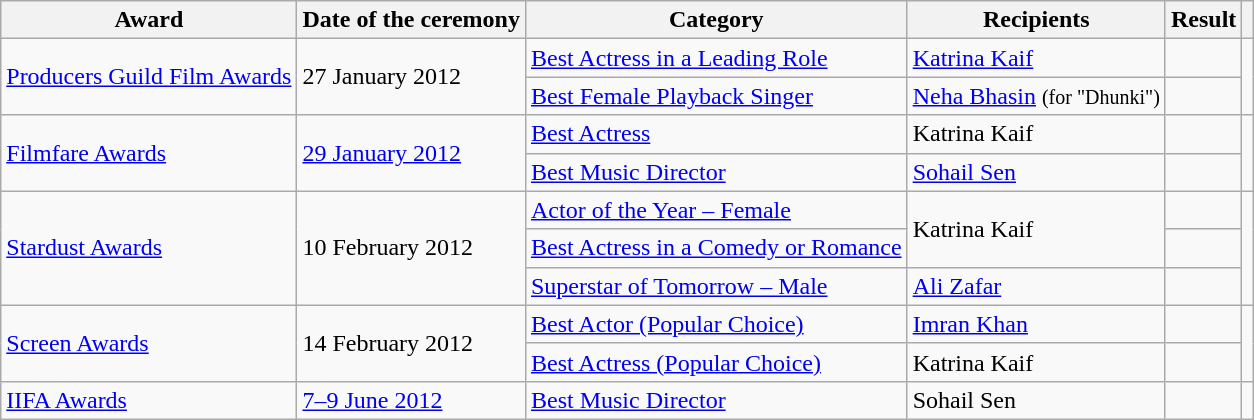<table class="wikitable plainrowheaders sortable">
<tr>
<th scope="col">Award</th>
<th scope="col">Date of the ceremony</th>
<th scope="col">Category</th>
<th scope="col">Recipients</th>
<th scope="col">Result</th>
<th class="unsortable" scope="col"></th>
</tr>
<tr>
<td rowspan="2"><a href='#'>Producers Guild Film Awards</a></td>
<td rowspan="2">27 January 2012</td>
<td><a href='#'>Best Actress in a Leading Role</a></td>
<td><a href='#'>Katrina Kaif</a></td>
<td></td>
<td rowspan="2"></td>
</tr>
<tr>
<td><a href='#'>Best Female Playback Singer</a></td>
<td><a href='#'>Neha Bhasin</a> <small>(for "Dhunki")</small></td>
<td></td>
</tr>
<tr>
<td rowspan="2"><a href='#'>Filmfare Awards</a></td>
<td rowspan="2"><a href='#'>29 January 2012</a></td>
<td><a href='#'>Best Actress</a></td>
<td>Katrina Kaif</td>
<td></td>
<td rowspan="2"></td>
</tr>
<tr>
<td><a href='#'>Best Music Director</a></td>
<td><a href='#'>Sohail Sen</a></td>
<td></td>
</tr>
<tr>
<td rowspan="3"><a href='#'>Stardust Awards</a></td>
<td rowspan="3">10 February 2012</td>
<td><a href='#'>Actor of the Year – Female</a></td>
<td rowspan="2">Katrina Kaif</td>
<td></td>
<td rowspan="3"></td>
</tr>
<tr>
<td><a href='#'>Best Actress in a Comedy or Romance</a></td>
<td></td>
</tr>
<tr>
<td><a href='#'>Superstar of Tomorrow – Male</a></td>
<td><a href='#'>Ali Zafar</a></td>
<td></td>
</tr>
<tr>
<td rowspan="2"><a href='#'>Screen Awards</a></td>
<td rowspan="2">14 February 2012</td>
<td><a href='#'>Best Actor (Popular Choice)</a></td>
<td><a href='#'>Imran Khan</a></td>
<td></td>
<td rowspan="2"></td>
</tr>
<tr>
<td><a href='#'>Best Actress (Popular Choice)</a></td>
<td>Katrina Kaif</td>
<td></td>
</tr>
<tr>
<td><a href='#'>IIFA Awards</a></td>
<td><a href='#'>7–9 June 2012</a></td>
<td><a href='#'>Best Music Director</a></td>
<td>Sohail Sen</td>
<td></td>
<td></td>
</tr>
</table>
